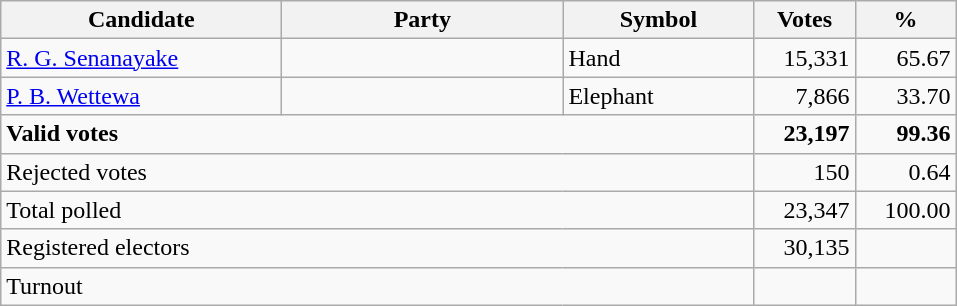<table class="wikitable" border="1" style="text-align:right;">
<tr>
<th align=left width="180">Candidate</th>
<th align=left width="180">Party</th>
<th align=left width="120">Symbol</th>
<th align=left width="60">Votes</th>
<th align=left width="60">%</th>
</tr>
<tr>
<td align=left><a href='#'>R. G. Senanayake</a></td>
<td align=left></td>
<td align=left>Hand</td>
<td>15,331</td>
<td>65.67</td>
</tr>
<tr>
<td align=left><a href='#'>P. B. Wettewa</a></td>
<td align=left></td>
<td align=left>Elephant</td>
<td>7,866</td>
<td>33.70</td>
</tr>
<tr>
<td align=left colspan=3><strong>Valid votes</strong></td>
<td><strong>23,197 </strong></td>
<td><strong>99.36</strong></td>
</tr>
<tr>
<td align=left colspan=3>Rejected votes</td>
<td>150</td>
<td>0.64</td>
</tr>
<tr>
<td align=left colspan=3>Total polled</td>
<td>23,347</td>
<td>100.00</td>
</tr>
<tr>
<td align=left colspan=3>Registered electors</td>
<td>30,135</td>
<td></td>
</tr>
<tr>
<td align=left colspan=3>Turnout</td>
<td></td>
</tr>
</table>
